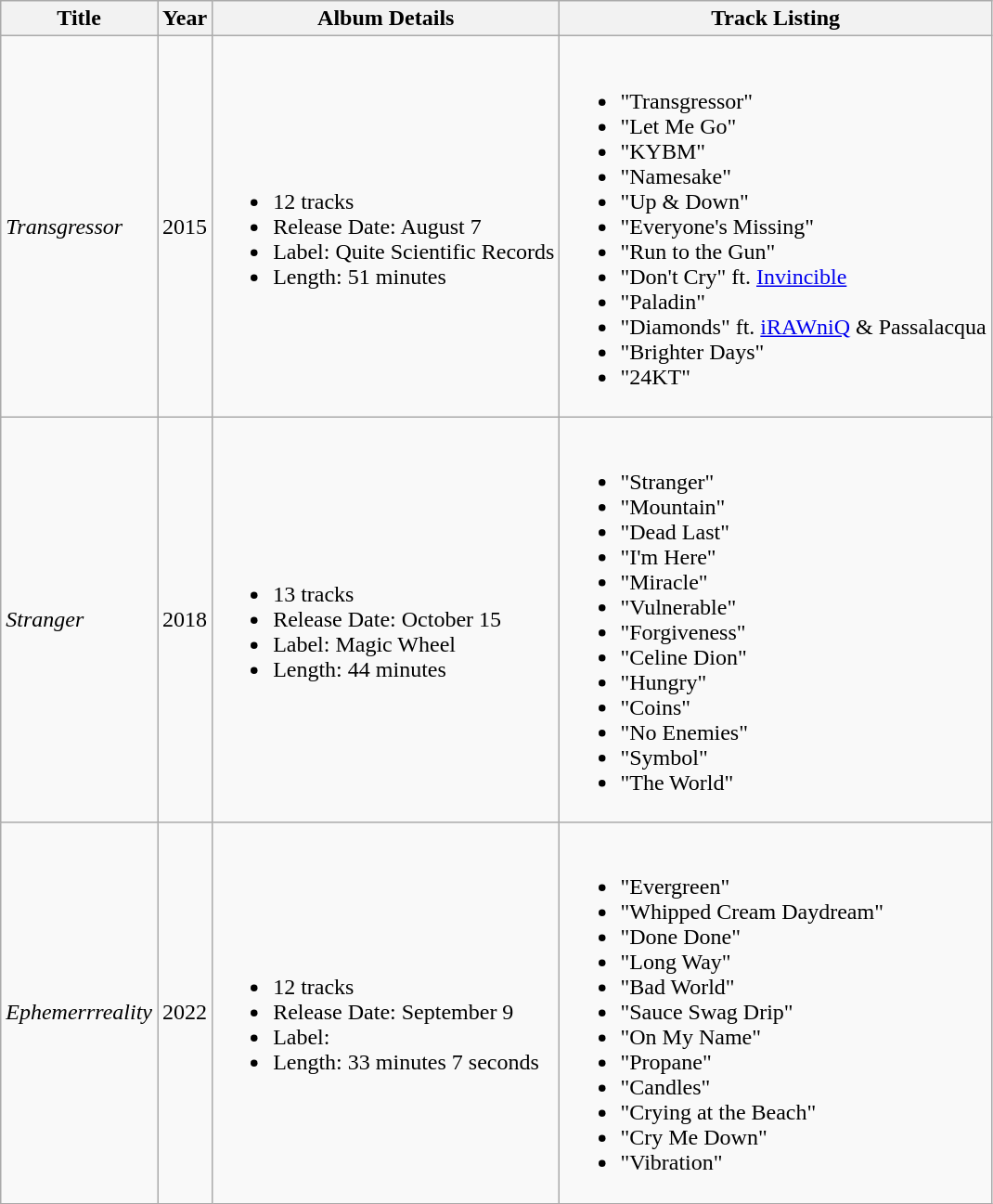<table class="wikitable sortable mw-collapsible">
<tr>
<th>Title</th>
<th>Year</th>
<th>Album Details</th>
<th>Track Listing</th>
</tr>
<tr>
<td><em>Transgressor</em></td>
<td>2015</td>
<td><br><ul><li>12 tracks</li><li>Release Date: August 7</li><li>Label: Quite Scientific Records</li><li>Length: 51 minutes</li></ul></td>
<td><br><ul><li>"Transgressor"</li><li>"Let Me Go"</li><li>"KYBM"</li><li>"Namesake"</li><li>"Up & Down"</li><li>"Everyone's Missing"</li><li>"Run to the Gun"</li><li>"Don't Cry" ft. <a href='#'>Invincible</a></li><li>"Paladin"</li><li>"Diamonds" ft. <a href='#'>iRAWniQ</a> & Passalacqua</li><li>"Brighter Days"</li><li>"24KT"</li></ul></td>
</tr>
<tr>
<td><em>Stranger</em></td>
<td>2018</td>
<td><br><ul><li>13 tracks</li><li>Release Date: October 15</li><li>Label: Magic Wheel</li><li>Length: 44 minutes</li></ul></td>
<td><br><ul><li>"Stranger"</li><li>"Mountain"</li><li>"Dead Last"</li><li>"I'm Here"</li><li>"Miracle"</li><li>"Vulnerable"</li><li>"Forgiveness"</li><li>"Celine Dion"</li><li>"Hungry"</li><li>"Coins"</li><li>"No Enemies"</li><li>"Symbol"</li><li>"The World"</li></ul></td>
</tr>
<tr>
<td><em>Ephemerrreality</em></td>
<td>2022</td>
<td><br><ul><li>12 tracks</li><li>Release Date: September 9</li><li>Label:</li><li>Length: 33 minutes 7 seconds</li></ul></td>
<td><br><ul><li>"Evergreen"</li><li>"Whipped Cream Daydream"</li><li>"Done Done"</li><li>"Long Way"</li><li>"Bad World"</li><li>"Sauce Swag Drip"</li><li>"On My Name"</li><li>"Propane"</li><li>"Candles"</li><li>"Crying at the Beach"</li><li>"Cry Me Down"</li><li>"Vibration"</li></ul></td>
</tr>
</table>
